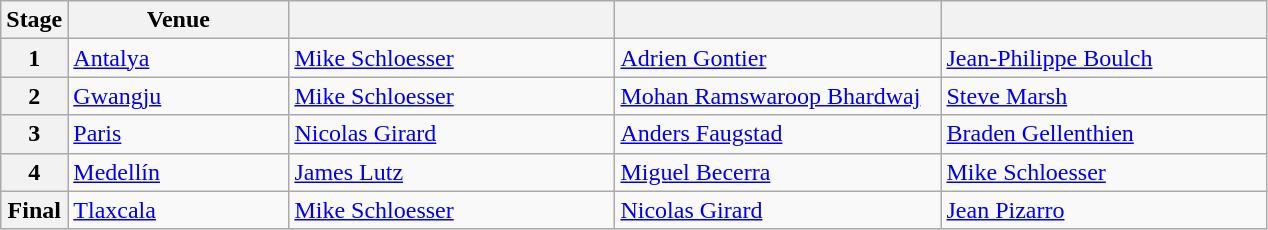<table class="wikitable">
<tr>
<th>Stage</th>
<th width=140>Venue</th>
<th width=210></th>
<th width=210></th>
<th width=210></th>
</tr>
<tr>
<th>1</th>
<td> <a href='#'>Antalya</a></td>
<td> <a href='#'>Mike Schloesser</a></td>
<td> <a href='#'>Adrien Gontier</a></td>
<td> <a href='#'>Jean-Philippe Boulch</a></td>
</tr>
<tr>
<th>2</th>
<td> <a href='#'>Gwangju</a></td>
<td> <a href='#'>Mike Schloesser</a></td>
<td> <a href='#'>Mohan Ramswaroop Bhardwaj</a></td>
<td> <a href='#'>Steve Marsh</a></td>
</tr>
<tr>
<th>3</th>
<td> <a href='#'>Paris</a></td>
<td> <a href='#'>Nicolas Girard</a></td>
<td> <a href='#'>Anders Faugstad</a></td>
<td> <a href='#'>Braden Gellenthien</a></td>
</tr>
<tr>
<th>4</th>
<td> <a href='#'>Medellín</a></td>
<td> <a href='#'>James Lutz</a></td>
<td> <a href='#'>Miguel Becerra</a></td>
<td> <a href='#'>Mike Schloesser</a></td>
</tr>
<tr>
<th>Final</th>
<td> <a href='#'>Tlaxcala</a></td>
<td> <a href='#'>Mike Schloesser</a></td>
<td> <a href='#'>Nicolas Girard</a></td>
<td> <a href='#'>Jean Pizarro</a></td>
</tr>
</table>
